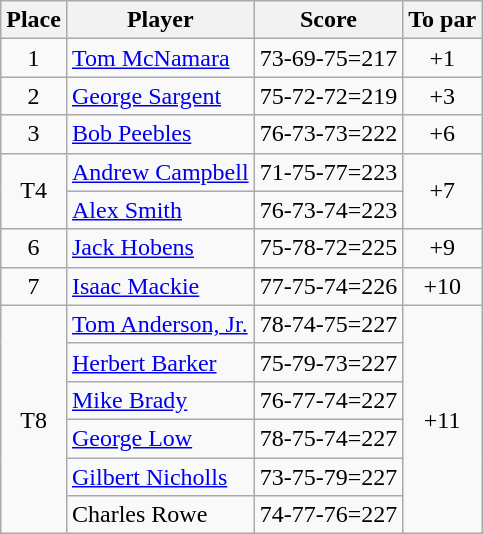<table class=wikitable>
<tr>
<th>Place</th>
<th>Player</th>
<th>Score</th>
<th>To par</th>
</tr>
<tr>
<td align=center>1</td>
<td> <a href='#'>Tom McNamara</a></td>
<td>73-69-75=217</td>
<td align=center>+1</td>
</tr>
<tr>
<td align=center>2</td>
<td> <a href='#'>George Sargent</a></td>
<td>75-72-72=219</td>
<td align=center>+3</td>
</tr>
<tr>
<td align=center>3</td>
<td> <a href='#'>Bob Peebles</a></td>
<td>76-73-73=222</td>
<td align=center>+6</td>
</tr>
<tr>
<td rowspan=2 align=center>T4</td>
<td> <a href='#'>Andrew Campbell</a></td>
<td>71-75-77=223</td>
<td rowspan=2 align=center>+7</td>
</tr>
<tr>
<td> <a href='#'>Alex Smith</a></td>
<td>76-73-74=223</td>
</tr>
<tr>
<td align=center>6</td>
<td> <a href='#'>Jack Hobens</a></td>
<td>75-78-72=225</td>
<td align=center>+9</td>
</tr>
<tr>
<td align=center>7</td>
<td> <a href='#'>Isaac Mackie</a></td>
<td>77-75-74=226</td>
<td align=center>+10</td>
</tr>
<tr>
<td rowspan=6 align=center>T8</td>
<td> <a href='#'>Tom Anderson, Jr.</a></td>
<td>78-74-75=227</td>
<td rowspan=6 align=center>+11</td>
</tr>
<tr>
<td> <a href='#'>Herbert Barker</a></td>
<td>75-79-73=227</td>
</tr>
<tr>
<td> <a href='#'>Mike Brady</a></td>
<td>76-77-74=227</td>
</tr>
<tr>
<td> <a href='#'>George Low</a></td>
<td>78-75-74=227</td>
</tr>
<tr>
<td> <a href='#'>Gilbert Nicholls</a></td>
<td>73-75-79=227</td>
</tr>
<tr>
<td>Charles Rowe</td>
<td>74-77-76=227</td>
</tr>
</table>
